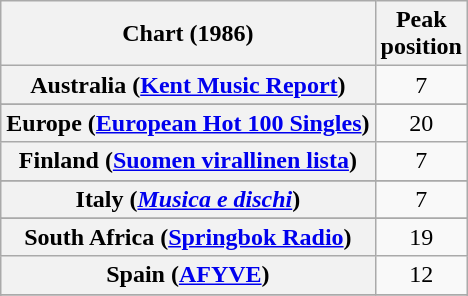<table class="wikitable sortable plainrowheaders" style="text-align:center">
<tr>
<th scope="col">Chart (1986)</th>
<th scope="col">Peak<br>position</th>
</tr>
<tr>
<th scope="row">Australia (<a href='#'>Kent Music Report</a>)</th>
<td>7</td>
</tr>
<tr>
</tr>
<tr>
<th scope="row">Europe (<a href='#'>European Hot 100 Singles</a>)</th>
<td>20</td>
</tr>
<tr>
<th scope="row">Finland (<a href='#'>Suomen virallinen lista</a>)</th>
<td>7</td>
</tr>
<tr>
</tr>
<tr>
<th scope="row">Italy (<em><a href='#'>Musica e dischi</a></em>)</th>
<td>7</td>
</tr>
<tr>
</tr>
<tr>
</tr>
<tr>
</tr>
<tr>
</tr>
<tr>
<th scope="row">South Africa (<a href='#'>Springbok Radio</a>)</th>
<td>19</td>
</tr>
<tr>
<th scope="row">Spain (<a href='#'>AFYVE</a>)</th>
<td>12</td>
</tr>
<tr>
</tr>
<tr>
</tr>
<tr>
</tr>
</table>
